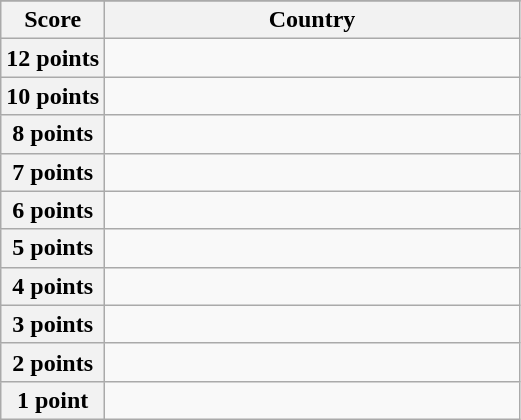<table class="wikitable">
<tr>
</tr>
<tr>
<th scope="col" width="20%">Score</th>
<th scope="col">Country</th>
</tr>
<tr>
<th scope="row">12 points</th>
<td></td>
</tr>
<tr>
<th scope="row">10 points</th>
<td></td>
</tr>
<tr>
<th scope="row">8 points</th>
<td></td>
</tr>
<tr>
<th scope="row">7 points</th>
<td></td>
</tr>
<tr>
<th scope="row">6 points</th>
<td></td>
</tr>
<tr>
<th scope="row">5 points</th>
<td></td>
</tr>
<tr>
<th scope="row">4 points</th>
<td></td>
</tr>
<tr>
<th scope="row">3 points</th>
<td></td>
</tr>
<tr>
<th scope="row">2 points</th>
<td></td>
</tr>
<tr>
<th scope="row">1 point</th>
<td></td>
</tr>
</table>
